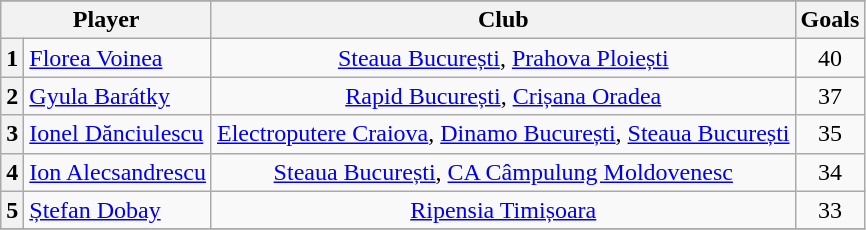<table class="wikitable sortable" style="text-align:left;">
<tr>
</tr>
<tr>
<th colspan="2" align="center">Player</th>
<th align="center" abbr="Club">Club</th>
<th align="center">Goals</th>
</tr>
<tr>
<th>1</th>
<td> <a href='#'>Florea Voinea</a></td>
<td align="center"><a href='#'>Steaua București</a>, <a href='#'>Prahova Ploiești</a></td>
<td align="center">40</td>
</tr>
<tr>
<th>2</th>
<td> <a href='#'>Gyula Barátky</a></td>
<td align="center"><a href='#'>Rapid București</a>, <a href='#'>Crișana Oradea</a></td>
<td align="center">37</td>
</tr>
<tr>
<th>3</th>
<td> <a href='#'>Ionel Dănciulescu</a></td>
<td align="center"><a href='#'>Electroputere Craiova</a>, <a href='#'>Dinamo București</a>, <a href='#'>Steaua București</a></td>
<td align="center">35</td>
</tr>
<tr>
<th>4</th>
<td> <a href='#'>Ion Alecsandrescu</a></td>
<td align="center"><a href='#'>Steaua București</a>, <a href='#'>CA Câmpulung Moldovenesc</a></td>
<td align="center">34</td>
</tr>
<tr>
<th>5</th>
<td> <a href='#'>Ștefan Dobay</a></td>
<td align="center"><a href='#'>Ripensia Timișoara</a></td>
<td align="center">33</td>
</tr>
<tr>
</tr>
</table>
